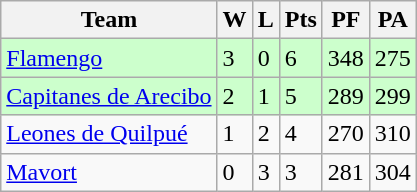<table class="wikitable">
<tr>
<th>Team</th>
<th>W</th>
<th>L</th>
<th>Pts</th>
<th>PF</th>
<th>PA</th>
</tr>
<tr bgcolor="ccffcc">
<td> <a href='#'>Flamengo</a></td>
<td>3</td>
<td>0</td>
<td>6</td>
<td>348</td>
<td>275</td>
</tr>
<tr bgcolor="ccffcc">
<td> <a href='#'>Capitanes de Arecibo</a></td>
<td>2</td>
<td>1</td>
<td>5</td>
<td>289</td>
<td>299</td>
</tr>
<tr>
<td> <a href='#'>Leones de Quilpué</a></td>
<td>1</td>
<td>2</td>
<td>4</td>
<td>270</td>
<td>310</td>
</tr>
<tr>
<td> <a href='#'>Mavort</a></td>
<td>0</td>
<td>3</td>
<td>3</td>
<td>281</td>
<td>304</td>
</tr>
</table>
